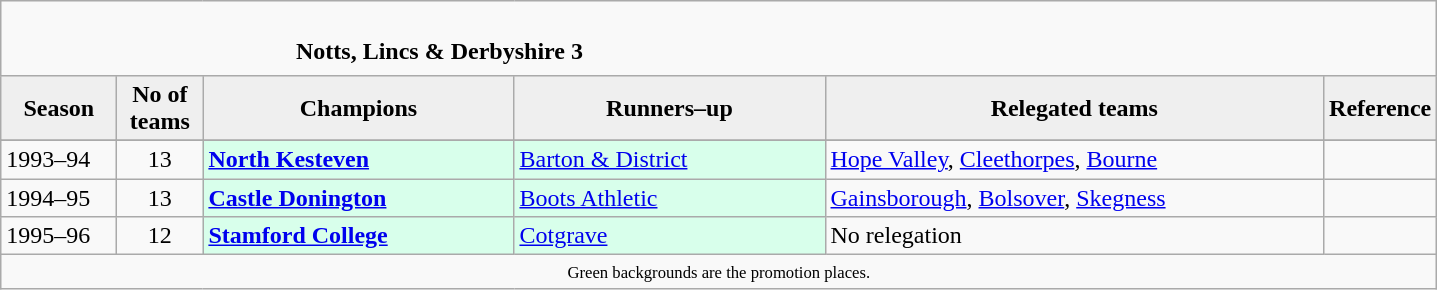<table class="wikitable" style="text-align: left;">
<tr>
<td colspan="11" cellpadding="0" cellspacing="0"><br><table border="0" style="width:100%;" cellpadding="0" cellspacing="0">
<tr>
<td style="width:20%; border:0;"></td>
<td style="border:0;"><strong>Notts, Lincs & Derbyshire 3</strong></td>
<td style="width:20%; border:0;"></td>
</tr>
</table>
</td>
</tr>
<tr>
<th style="background:#efefef; width:70px;">Season</th>
<th style="background:#efefef; width:50px;">No of teams</th>
<th style="background:#efefef; width:200px;">Champions</th>
<th style="background:#efefef; width:200px;">Runners–up</th>
<th style="background:#efefef; width:325px;">Relegated teams</th>
<th style="background:#efefef; width:50px;">Reference</th>
</tr>
<tr align=left>
</tr>
<tr>
<td>1993–94</td>
<td style="text-align: center;">13</td>
<td style="background:#d8ffeb;"><strong><a href='#'>North Kesteven</a></strong></td>
<td style="background:#d8ffeb;"><a href='#'>Barton & District</a></td>
<td><a href='#'>Hope Valley</a>, <a href='#'>Cleethorpes</a>, <a href='#'>Bourne</a></td>
<td></td>
</tr>
<tr>
<td>1994–95</td>
<td style="text-align: center;">13</td>
<td style="background:#d8ffeb;"><strong><a href='#'>Castle Donington</a></strong></td>
<td style="background:#d8ffeb;"><a href='#'>Boots Athletic</a></td>
<td><a href='#'>Gainsborough</a>, <a href='#'>Bolsover</a>, <a href='#'>Skegness</a></td>
<td></td>
</tr>
<tr>
<td>1995–96</td>
<td style="text-align: center;">12</td>
<td style="background:#d8ffeb;"><strong><a href='#'>Stamford College</a></strong></td>
<td style="background:#d8ffeb;"><a href='#'>Cotgrave</a></td>
<td>No relegation</td>
<td></td>
</tr>
<tr>
<td colspan="15"  style="border:0; font-size:smaller; text-align:center;"><small><span>Green backgrounds</span> are the promotion places.</small></td>
</tr>
</table>
